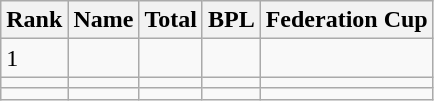<table class="wikitable">
<tr>
<th>Rank</th>
<th>Name</th>
<th>Total</th>
<th>BPL</th>
<th>Federation Cup</th>
</tr>
<tr>
<td>1</td>
<td></td>
<td></td>
<td></td>
<td></td>
</tr>
<tr>
<td></td>
<td></td>
<td></td>
<td></td>
<td></td>
</tr>
<tr>
<td></td>
<td></td>
<td></td>
<td></td>
<td></td>
</tr>
</table>
